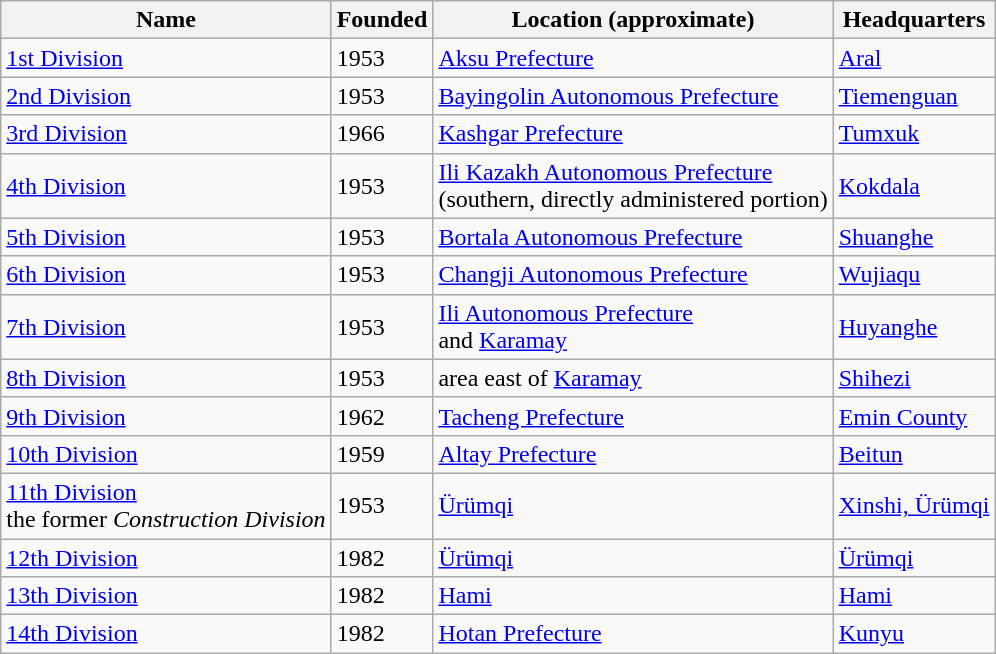<table class="wikitable">
<tr>
<th>Name</th>
<th>Founded</th>
<th>Location (approximate)</th>
<th>Headquarters</th>
</tr>
<tr>
<td><a href='#'>1st Division</a></td>
<td>1953</td>
<td><a href='#'>Aksu Prefecture</a></td>
<td><a href='#'>Aral</a></td>
</tr>
<tr>
<td><a href='#'>2nd Division</a></td>
<td>1953</td>
<td><a href='#'>Bayingolin Autonomous Prefecture</a></td>
<td><a href='#'>Tiemenguan</a></td>
</tr>
<tr>
<td><a href='#'>3rd Division</a></td>
<td>1966</td>
<td><a href='#'>Kashgar Prefecture</a></td>
<td><a href='#'>Tumxuk</a></td>
</tr>
<tr>
<td><a href='#'>4th Division</a></td>
<td>1953</td>
<td><a href='#'>Ili Kazakh Autonomous Prefecture</a> <br> (southern, directly administered portion)</td>
<td><a href='#'>Kokdala</a></td>
</tr>
<tr>
<td><a href='#'>5th Division</a></td>
<td>1953</td>
<td><a href='#'>Bortala Autonomous Prefecture</a></td>
<td><a href='#'>Shuanghe</a></td>
</tr>
<tr>
<td><a href='#'>6th Division</a></td>
<td>1953</td>
<td><a href='#'>Changji Autonomous Prefecture</a></td>
<td><a href='#'>Wujiaqu</a></td>
</tr>
<tr>
<td><a href='#'>7th Division</a></td>
<td>1953</td>
<td><a href='#'>Ili Autonomous Prefecture</a> <br>and <a href='#'>Karamay</a></td>
<td><a href='#'>Huyanghe</a></td>
</tr>
<tr>
<td><a href='#'>8th Division</a></td>
<td>1953</td>
<td>area east of <a href='#'>Karamay</a></td>
<td><a href='#'>Shihezi</a></td>
</tr>
<tr>
<td><a href='#'>9th Division</a></td>
<td>1962</td>
<td><a href='#'>Tacheng Prefecture</a></td>
<td><a href='#'>Emin County</a></td>
</tr>
<tr>
<td><a href='#'>10th Division</a></td>
<td>1959</td>
<td><a href='#'>Altay Prefecture</a></td>
<td><a href='#'>Beitun</a></td>
</tr>
<tr>
<td><a href='#'>11th Division</a><br> the former <em>Construction Division</em></td>
<td>1953</td>
<td><a href='#'>Ürümqi</a></td>
<td><a href='#'>Xinshi, Ürümqi</a></td>
</tr>
<tr>
<td><a href='#'>12th Division</a></td>
<td>1982</td>
<td><a href='#'>Ürümqi</a></td>
<td><a href='#'>Ürümqi</a></td>
</tr>
<tr>
<td><a href='#'>13th Division</a></td>
<td>1982</td>
<td><a href='#'>Hami</a></td>
<td><a href='#'>Hami</a></td>
</tr>
<tr>
<td><a href='#'>14th Division</a></td>
<td>1982</td>
<td><a href='#'>Hotan Prefecture</a></td>
<td><a href='#'>Kunyu</a></td>
</tr>
</table>
